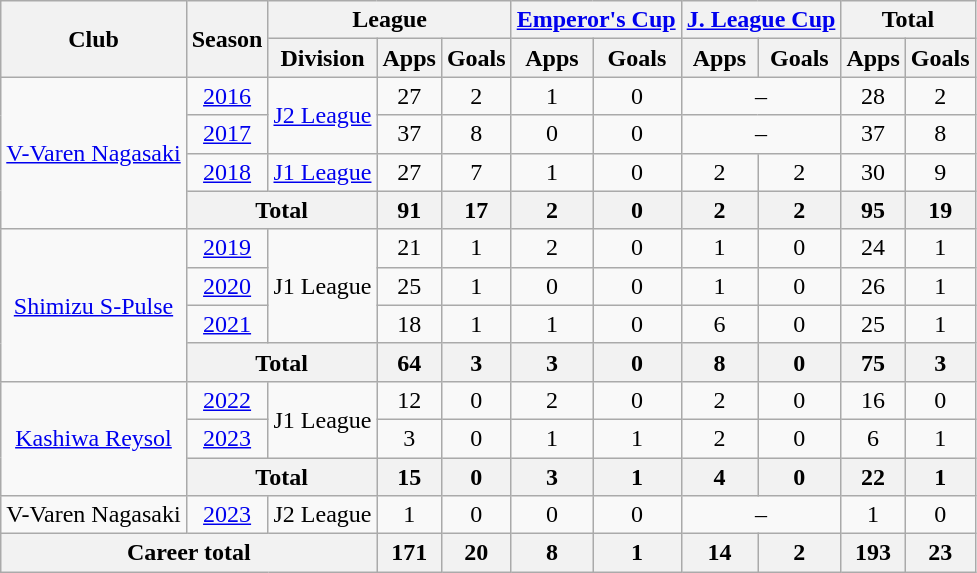<table class="wikitable" style="text-align:center">
<tr>
<th rowspan="2">Club</th>
<th rowspan="2">Season</th>
<th colspan="3">League</th>
<th colspan="2"><a href='#'>Emperor's Cup</a></th>
<th colspan="2"><a href='#'>J. League Cup</a></th>
<th colspan="2">Total</th>
</tr>
<tr>
<th>Division</th>
<th>Apps</th>
<th>Goals</th>
<th>Apps</th>
<th>Goals</th>
<th>Apps</th>
<th>Goals</th>
<th>Apps</th>
<th>Goals</th>
</tr>
<tr>
<td rowspan="4"><a href='#'>V-Varen Nagasaki</a></td>
<td><a href='#'>2016</a></td>
<td rowspan="2"><a href='#'>J2 League</a></td>
<td>27</td>
<td>2</td>
<td>1</td>
<td>0</td>
<td colspan="2">–</td>
<td>28</td>
<td>2</td>
</tr>
<tr>
<td><a href='#'>2017</a></td>
<td>37</td>
<td>8</td>
<td>0</td>
<td>0</td>
<td colspan="2">–</td>
<td>37</td>
<td>8</td>
</tr>
<tr>
<td><a href='#'>2018</a></td>
<td><a href='#'>J1 League</a></td>
<td>27</td>
<td>7</td>
<td>1</td>
<td>0</td>
<td>2</td>
<td>2</td>
<td>30</td>
<td>9</td>
</tr>
<tr>
<th colspan="2">Total</th>
<th>91</th>
<th>17</th>
<th>2</th>
<th>0</th>
<th>2</th>
<th>2</th>
<th>95</th>
<th>19</th>
</tr>
<tr>
<td rowspan="4"><a href='#'>Shimizu S-Pulse</a></td>
<td><a href='#'>2019</a></td>
<td rowspan="3">J1 League</td>
<td>21</td>
<td>1</td>
<td>2</td>
<td>0</td>
<td>1</td>
<td>0</td>
<td>24</td>
<td>1</td>
</tr>
<tr>
<td><a href='#'>2020</a></td>
<td>25</td>
<td>1</td>
<td>0</td>
<td>0</td>
<td>1</td>
<td>0</td>
<td>26</td>
<td>1</td>
</tr>
<tr>
<td><a href='#'>2021</a></td>
<td>18</td>
<td>1</td>
<td>1</td>
<td>0</td>
<td>6</td>
<td>0</td>
<td>25</td>
<td>1</td>
</tr>
<tr>
<th colspan="2">Total</th>
<th>64</th>
<th>3</th>
<th>3</th>
<th>0</th>
<th>8</th>
<th>0</th>
<th>75</th>
<th>3</th>
</tr>
<tr>
<td rowspan="3"><a href='#'>Kashiwa Reysol</a></td>
<td><a href='#'>2022</a></td>
<td rowspan="2">J1 League</td>
<td>12</td>
<td>0</td>
<td>2</td>
<td>0</td>
<td>2</td>
<td>0</td>
<td>16</td>
<td>0</td>
</tr>
<tr>
<td><a href='#'>2023</a></td>
<td>3</td>
<td>0</td>
<td>1</td>
<td>1</td>
<td>2</td>
<td>0</td>
<td>6</td>
<td>1</td>
</tr>
<tr>
<th colspan="2">Total</th>
<th>15</th>
<th>0</th>
<th>3</th>
<th>1</th>
<th>4</th>
<th>0</th>
<th>22</th>
<th>1</th>
</tr>
<tr>
<td>V-Varen Nagasaki</td>
<td><a href='#'>2023</a></td>
<td>J2 League</td>
<td>1</td>
<td>0</td>
<td>0</td>
<td>0</td>
<td colspan="2">–</td>
<td>1</td>
<td>0</td>
</tr>
<tr>
<th colspan="3">Career total</th>
<th>171</th>
<th>20</th>
<th>8</th>
<th>1</th>
<th>14</th>
<th>2</th>
<th>193</th>
<th>23</th>
</tr>
</table>
